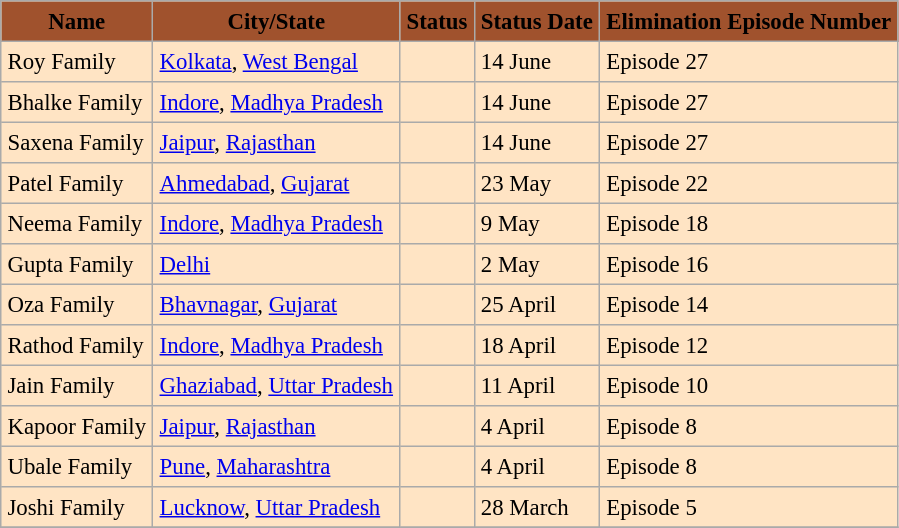<table border="2" cellpadding="4" cellspacing="0" style="margin: 1em 1em 1em 0; background: #FFE4C4; border: 1px #aaa solid; border-collapse: collapse; font-size: 95%;">
<tr bgcolor="#A0522D" align="center">
<th>Name</th>
<th>City/State</th>
<th>Status</th>
<th>Status Date</th>
<th>Elimination Episode Number</th>
</tr>
<tr>
<td>Roy Family</td>
<td><a href='#'>Kolkata</a>, <a href='#'>West Bengal</a></td>
<td></td>
<td>14 June</td>
<td>Episode 27</td>
</tr>
<tr>
<td>Bhalke Family</td>
<td><a href='#'>Indore</a>, <a href='#'>Madhya Pradesh</a></td>
<td></td>
<td>14 June</td>
<td>Episode 27</td>
</tr>
<tr>
<td>Saxena Family</td>
<td><a href='#'>Jaipur</a>, <a href='#'>Rajasthan</a></td>
<td></td>
<td>14 June</td>
<td>Episode 27</td>
</tr>
<tr>
<td>Patel Family</td>
<td><a href='#'>Ahmedabad</a>, <a href='#'>Gujarat</a></td>
<td></td>
<td>23 May</td>
<td>Episode 22</td>
</tr>
<tr>
<td>Neema Family</td>
<td><a href='#'>Indore</a>, <a href='#'>Madhya Pradesh</a></td>
<td></td>
<td>9 May</td>
<td>Episode 18</td>
</tr>
<tr>
<td>Gupta Family</td>
<td><a href='#'>Delhi</a></td>
<td></td>
<td>2 May</td>
<td>Episode 16</td>
</tr>
<tr>
<td>Oza Family</td>
<td><a href='#'>Bhavnagar</a>, <a href='#'>Gujarat</a></td>
<td></td>
<td>25 April</td>
<td>Episode 14</td>
</tr>
<tr>
<td>Rathod Family</td>
<td><a href='#'>Indore</a>, <a href='#'>Madhya Pradesh</a></td>
<td></td>
<td>18 April</td>
<td>Episode 12</td>
</tr>
<tr>
<td>Jain Family</td>
<td><a href='#'>Ghaziabad</a>, <a href='#'>Uttar Pradesh</a></td>
<td></td>
<td>11 April</td>
<td>Episode 10</td>
</tr>
<tr>
<td>Kapoor Family</td>
<td><a href='#'>Jaipur</a>, <a href='#'>Rajasthan</a></td>
<td></td>
<td>4 April</td>
<td>Episode 8</td>
</tr>
<tr>
<td>Ubale Family</td>
<td><a href='#'>Pune</a>, <a href='#'>Maharashtra</a></td>
<td></td>
<td>4 April</td>
<td>Episode 8</td>
</tr>
<tr>
<td>Joshi Family</td>
<td><a href='#'>Lucknow</a>, <a href='#'>Uttar Pradesh</a></td>
<td></td>
<td>28 March</td>
<td>Episode 5</td>
</tr>
<tr>
</tr>
</table>
